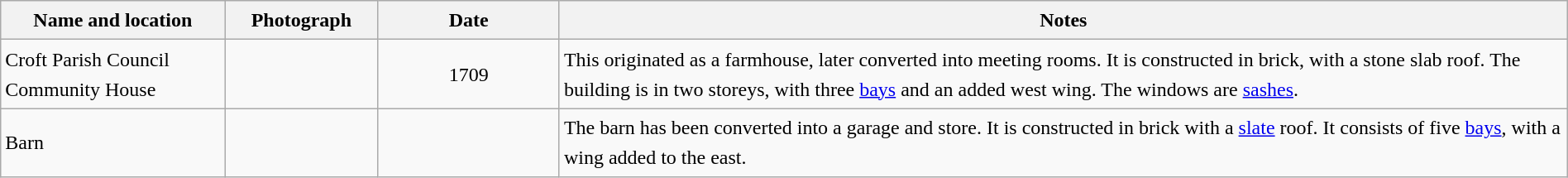<table class="wikitable sortable plainrowheaders" style="width:100%;border:0px;text-align:left;line-height:150%;">
<tr>
<th scope="col"  style="width:150px">Name and location</th>
<th scope="col"  style="width:100px" class="unsortable">Photograph</th>
<th scope="col"  style="width:120px">Date</th>
<th scope="col"  style="width:700px" class="unsortable">Notes</th>
</tr>
<tr>
<td>Croft Parish Council Community House<br><small></small></td>
<td></td>
<td align="center">1709</td>
<td>This originated as a farmhouse, later converted into meeting rooms.  It is constructed in brick, with a stone slab roof.  The building is in two storeys, with three <a href='#'>bays</a> and an added west wing.  The windows are <a href='#'>sashes</a>.</td>
</tr>
<tr>
<td>Barn<br><small></small></td>
<td></td>
<td align="center"></td>
<td>The barn has been converted into a garage and store.  It is constructed in brick with a <a href='#'>slate</a> roof.  It consists of five <a href='#'>bays</a>, with a wing added to the east.</td>
</tr>
<tr>
</tr>
</table>
